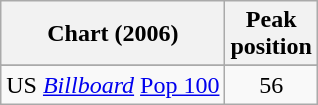<table class="wikitable sortable">
<tr>
<th>Chart (2006)</th>
<th>Peak<br>position</th>
</tr>
<tr>
</tr>
<tr>
</tr>
<tr>
<td>US <em><a href='#'>Billboard</a></em> <a href='#'>Pop 100</a></td>
<td align="center">56</td>
</tr>
</table>
